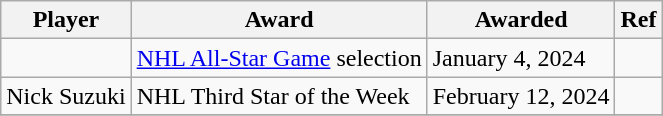<table class="wikitable" style="width:auto;">
<tr>
<th>Player</th>
<th>Award</th>
<th>Awarded</th>
<th>Ref</th>
</tr>
<tr>
<td></td>
<td><a href='#'>NHL All-Star Game</a> selection</td>
<td>January 4, 2024</td>
<td></td>
</tr>
<tr>
<td>Nick Suzuki</td>
<td>NHL Third Star of the Week</td>
<td>February 12, 2024</td>
<td></td>
</tr>
<tr>
</tr>
</table>
